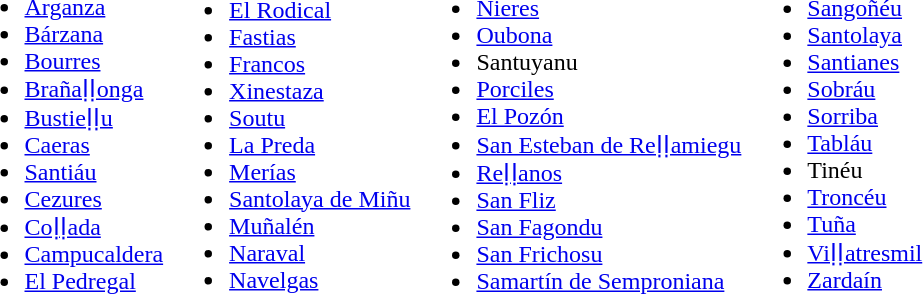<table border=0>
<tr>
<td><br><ul><li><a href='#'>Arganza</a></li><li><a href='#'>Bárzana</a></li><li><a href='#'>Bourres</a></li><li><a href='#'>Brañaḷḷonga</a></li><li><a href='#'>Bustieḷḷu</a></li><li><a href='#'>Caeras</a></li><li><a href='#'>Santiáu</a></li><li><a href='#'>Cezures</a></li><li><a href='#'>Coḷḷada</a></li><li><a href='#'>Campucaldera</a></li><li><a href='#'>El Pedregal</a></li></ul></td>
<td><br><ul><li><a href='#'>El Rodical</a></li><li><a href='#'>Fastias</a></li><li><a href='#'>Francos</a></li><li><a href='#'>Xinestaza</a></li><li><a href='#'>Soutu</a></li><li><a href='#'>La Preda</a></li><li><a href='#'>Merías</a></li><li><a href='#'>Santolaya de Miñu</a></li><li><a href='#'>Muñalén</a></li><li><a href='#'>Naraval</a></li><li><a href='#'>Navelgas</a></li></ul></td>
<td><br><ul><li><a href='#'>Nieres</a></li><li><a href='#'>Oubona</a></li><li>Santuyanu</li><li><a href='#'>Porciles</a></li><li><a href='#'>El Pozón</a></li><li><a href='#'>San Esteban de Reḷḷamiegu</a></li><li><a href='#'>Reḷḷanos</a></li><li><a href='#'>San Fliz</a></li><li><a href='#'>San Fagondu</a></li><li><a href='#'>San Frichosu</a></li><li><a href='#'>Samartín de Semproniana</a></li></ul></td>
<td><br><ul><li><a href='#'>Sangoñéu</a></li><li><a href='#'>Santolaya</a></li><li><a href='#'>Santianes</a></li><li><a href='#'>Sobráu</a></li><li><a href='#'>Sorriba</a></li><li><a href='#'>Tabláu</a></li><li>Tinéu</li><li><a href='#'>Troncéu</a></li><li><a href='#'>Tuña</a></li><li><a href='#'>Viḷḷatresmil</a></li><li><a href='#'>Zardaín</a></li></ul></td>
</tr>
</table>
